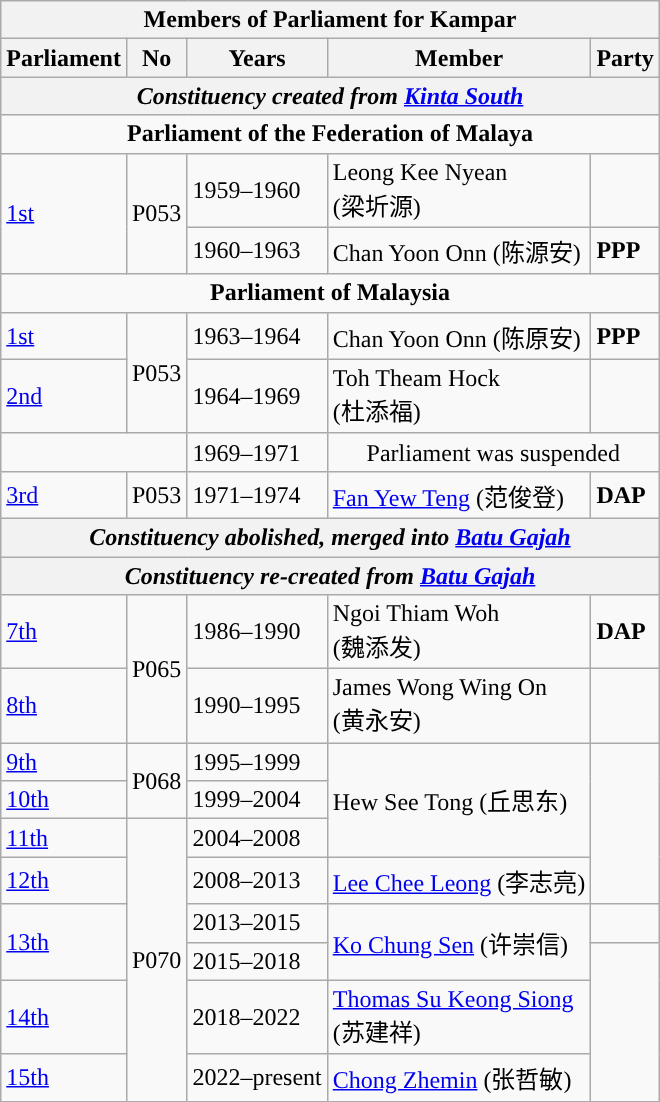<table class=wikitable>
<tr>
<th colspan="5">Members of Parliament for Kampar</th>
</tr>
<tr>
<th>Parliament</th>
<th>No</th>
<th>Years</th>
<th>Member</th>
<th>Party</th>
</tr>
<tr>
<th colspan="5" align="center"><em>Constituency created from <a href='#'>Kinta South</a></em></th>
</tr>
<tr>
<td colspan="5" align="center"><strong>Parliament of the Federation of Malaya</strong></td>
</tr>
<tr>
<td rowspan=2><a href='#'>1st</a></td>
<td rowspan="2">P053</td>
<td>1959–1960</td>
<td>Leong Kee Nyean <br> (梁圻源)</td>
<td></td>
</tr>
<tr>
<td>1960–1963</td>
<td>Chan Yoon Onn (陈源安)</td>
<td><strong>PPP</strong></td>
</tr>
<tr>
<td colspan="5" align="center"><strong>Parliament of Malaysia</strong></td>
</tr>
<tr>
<td><a href='#'>1st</a></td>
<td rowspan="2">P053</td>
<td>1963–1964</td>
<td>Chan Yoon Onn (陈原安)</td>
<td><strong>PPP</strong></td>
</tr>
<tr>
<td><a href='#'>2nd</a></td>
<td>1964–1969</td>
<td>Toh Theam Hock <br> (杜添福)</td>
<td></td>
</tr>
<tr>
<td colspan="2"></td>
<td>1969–1971</td>
<td colspan=2 align=center>Parliament was suspended</td>
</tr>
<tr>
<td><a href='#'>3rd</a></td>
<td>P053</td>
<td>1971–1974</td>
<td><a href='#'>Fan Yew Teng</a> (范俊登)</td>
<td><strong>DAP</strong></td>
</tr>
<tr>
<th colspan="5" align="center"><em>Constituency abolished, merged into <a href='#'>Batu Gajah</a></em></th>
</tr>
<tr>
<th colspan="5" align="center"><em>Constituency re-created from <a href='#'>Batu Gajah</a></em></th>
</tr>
<tr>
<td><a href='#'>7th</a></td>
<td rowspan="2">P065</td>
<td>1986–1990</td>
<td>Ngoi Thiam Woh <br> (魏添发)</td>
<td><strong>DAP</strong></td>
</tr>
<tr>
<td><a href='#'>8th</a></td>
<td>1990–1995</td>
<td>James Wong Wing On <br> (黄永安)</td>
<td bgcolor=></td>
</tr>
<tr>
<td><a href='#'>9th</a></td>
<td rowspan="2">P068</td>
<td>1995–1999</td>
<td rowspan=3>Hew See Tong (丘思东)</td>
<td rowspan="4"></td>
</tr>
<tr>
<td><a href='#'>10th</a></td>
<td>1999–2004</td>
</tr>
<tr>
<td><a href='#'>11th</a></td>
<td rowspan=6>P070</td>
<td>2004–2008</td>
</tr>
<tr>
<td><a href='#'>12th</a></td>
<td>2008–2013</td>
<td><a href='#'>Lee Chee Leong</a> (李志亮)</td>
</tr>
<tr>
<td rowspan=2><a href='#'>13th</a></td>
<td>2013–2015</td>
<td rowspan=2><a href='#'>Ko Chung Sen</a> (许崇信)</td>
<td></td>
</tr>
<tr>
<td>2015–2018</td>
<td rowspan=3></td>
</tr>
<tr>
<td><a href='#'>14th</a></td>
<td>2018–2022</td>
<td><a href='#'>Thomas Su Keong Siong</a> <br> (苏建祥)</td>
</tr>
<tr>
<td><a href='#'>15th</a></td>
<td>2022–present</td>
<td><a href='#'>Chong Zhemin</a> (张哲敏)</td>
</tr>
</table>
